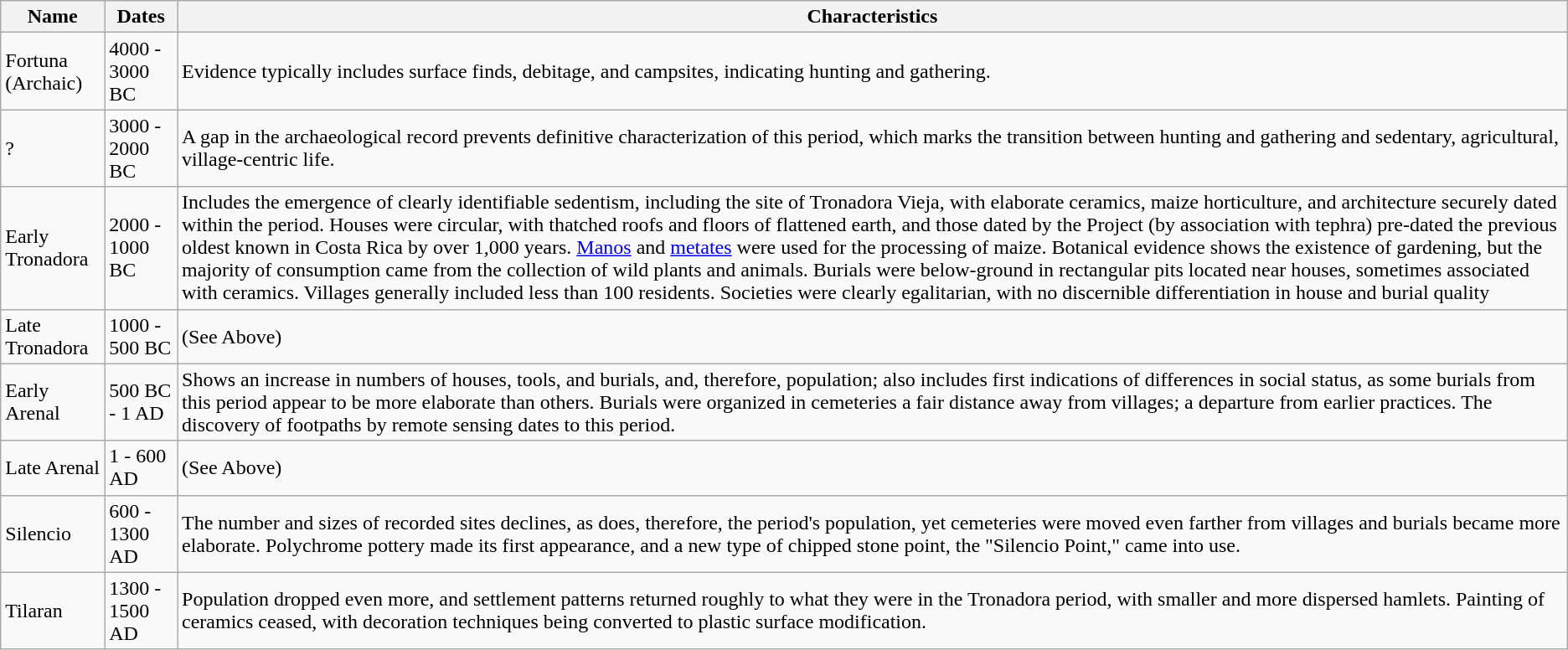<table class="wikitable">
<tr>
<th>Name</th>
<th>Dates</th>
<th>Characteristics</th>
</tr>
<tr>
<td>Fortuna (Archaic)</td>
<td>4000 - 3000 BC</td>
<td>Evidence typically includes surface finds, debitage, and campsites, indicating hunting and gathering.</td>
</tr>
<tr>
<td>?</td>
<td>3000 - 2000 BC</td>
<td>A gap in the archaeological record prevents definitive characterization of this period, which marks the transition between hunting and gathering and sedentary, agricultural, village-centric life.</td>
</tr>
<tr>
<td>Early Tronadora</td>
<td>2000 - 1000 BC</td>
<td>Includes the emergence of clearly identifiable sedentism, including the site of Tronadora Vieja, with elaborate ceramics, maize horticulture, and architecture securely dated within the period.  Houses were circular, with thatched roofs and floors of flattened earth, and those dated by the Project (by association with tephra) pre-dated the previous oldest known in Costa Rica by over 1,000 years.  <a href='#'>Manos</a> and <a href='#'>metates</a> were used for the processing of maize.  Botanical evidence shows the existence of gardening, but the majority of consumption came from the collection of wild plants and animals.  Burials were below-ground in rectangular pits located near houses, sometimes associated with ceramics.  Villages generally included less than 100 residents.  Societies were clearly egalitarian, with no discernible differentiation in house and burial quality</td>
</tr>
<tr>
<td>Late Tronadora</td>
<td>1000 - 500 BC</td>
<td>(See Above)</td>
</tr>
<tr>
<td>Early Arenal</td>
<td>500 BC - 1 AD</td>
<td>Shows an increase in numbers of houses, tools, and burials, and, therefore, population; also includes first indications of differences in social status, as some burials from this period appear to be more elaborate than others.  Burials were organized in cemeteries a fair distance away from villages; a departure from earlier practices.  The discovery of footpaths by remote sensing dates to this period.</td>
</tr>
<tr>
<td>Late Arenal</td>
<td>1 - 600 AD</td>
<td>(See Above)</td>
</tr>
<tr>
<td>Silencio</td>
<td>600 - 1300 AD</td>
<td>The number and sizes of recorded sites declines, as does, therefore, the period's population, yet cemeteries were moved even farther from villages and burials became more elaborate.  Polychrome pottery made its first appearance, and a new type of chipped stone point, the "Silencio Point," came into use.</td>
</tr>
<tr>
<td>Tilaran</td>
<td>1300 - 1500 AD</td>
<td>Population dropped even more, and settlement patterns returned roughly to what they were in the Tronadora period, with smaller and more dispersed hamlets.  Painting of ceramics ceased, with decoration techniques being converted to plastic surface modification.</td>
</tr>
</table>
